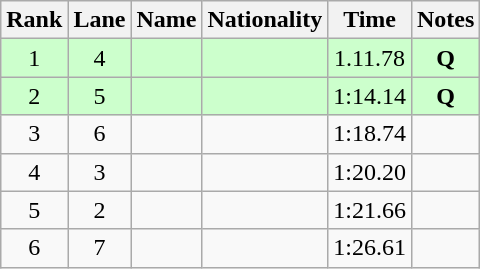<table class="wikitable sortable" style="text-align:center">
<tr>
<th>Rank</th>
<th>Lane</th>
<th>Name</th>
<th>Nationality</th>
<th>Time</th>
<th>Notes</th>
</tr>
<tr bgcolor=ccffcc>
<td>1</td>
<td>4</td>
<td align=left></td>
<td align=left></td>
<td>1.11.78</td>
<td><strong>Q</strong></td>
</tr>
<tr bgcolor=ccffcc>
<td>2</td>
<td>5</td>
<td align=left></td>
<td align=left></td>
<td>1:14.14</td>
<td><strong>Q</strong></td>
</tr>
<tr>
<td>3</td>
<td>6</td>
<td align=left></td>
<td align=left></td>
<td>1:18.74</td>
<td></td>
</tr>
<tr>
<td>4</td>
<td>3</td>
<td align=left></td>
<td align=left></td>
<td>1:20.20</td>
<td></td>
</tr>
<tr>
<td>5</td>
<td>2</td>
<td align=left></td>
<td align=left></td>
<td>1:21.66</td>
<td></td>
</tr>
<tr>
<td>6</td>
<td>7</td>
<td align=left></td>
<td align=left></td>
<td>1:26.61</td>
<td></td>
</tr>
</table>
